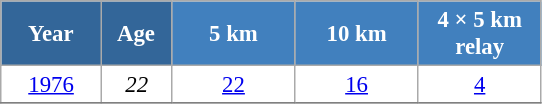<table class="wikitable" style="font-size:95%; text-align:center; border:grey solid 1px; border-collapse:collapse; background:#ffffff;">
<tr>
<th style="background-color:#369; color:white; width:60px;"> Year </th>
<th style="background-color:#369; color:white; width:40px;"> Age </th>
<th style="background-color:#4180be; color:white; width:75px;"> 5 km </th>
<th style="background-color:#4180be; color:white; width:75px;"> 10 km </th>
<th style="background-color:#4180be; color:white; width:75px;"> 4 × 5 km <br> relay </th>
</tr>
<tr>
<td><a href='#'>1976</a></td>
<td><em>22</em></td>
<td><a href='#'>22</a></td>
<td><a href='#'>16</a></td>
<td><a href='#'>4</a></td>
</tr>
<tr>
</tr>
</table>
